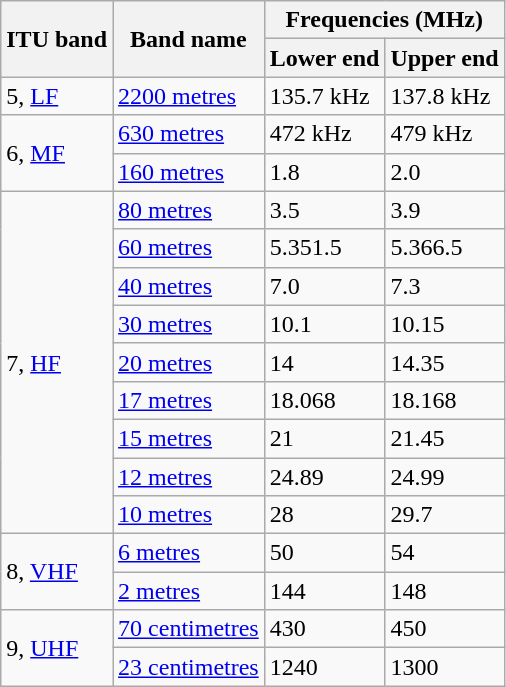<table class="wikitable">
<tr>
<th rowspan=2>ITU band</th>
<th rowspan=2>Band name</th>
<th colspan=2>Frequencies (MHz)</th>
</tr>
<tr>
<th>Lower end</th>
<th>Upper end</th>
</tr>
<tr>
<td rowspan=1>5, <a href='#'>LF</a></td>
<td><a href='#'>2200 metres</a></td>
<td>135.7 kHz</td>
<td>137.8 kHz</td>
</tr>
<tr>
<td rowspan=2>6, <a href='#'>MF</a></td>
<td><a href='#'>630 metres</a></td>
<td>472 kHz</td>
<td>479 kHz</td>
</tr>
<tr>
<td><a href='#'>160 metres</a></td>
<td>1.8</td>
<td>2.0</td>
</tr>
<tr>
<td rowspan=9>7, <a href='#'>HF</a></td>
<td><a href='#'>80 metres</a></td>
<td>3.5</td>
<td>3.9</td>
</tr>
<tr>
<td><a href='#'>60 metres</a></td>
<td>5.351.5</td>
<td>5.366.5</td>
</tr>
<tr>
<td><a href='#'>40 metres</a></td>
<td>7.0</td>
<td>7.3</td>
</tr>
<tr>
<td><a href='#'>30 metres</a></td>
<td>10.1</td>
<td>10.15</td>
</tr>
<tr>
<td><a href='#'>20 metres</a></td>
<td>14</td>
<td>14.35</td>
</tr>
<tr>
<td><a href='#'>17 metres</a></td>
<td>18.068</td>
<td>18.168</td>
</tr>
<tr>
<td><a href='#'>15 metres</a></td>
<td>21</td>
<td>21.45</td>
</tr>
<tr>
<td><a href='#'>12 metres</a></td>
<td>24.89</td>
<td>24.99</td>
</tr>
<tr>
<td><a href='#'>10 metres</a></td>
<td>28</td>
<td>29.7</td>
</tr>
<tr>
<td rowspan=2>8, <a href='#'>VHF</a></td>
<td><a href='#'>6 metres</a></td>
<td>50</td>
<td>54</td>
</tr>
<tr>
<td><a href='#'>2 metres</a></td>
<td>144</td>
<td>148</td>
</tr>
<tr>
<td rowspan=2>9, <a href='#'>UHF</a></td>
<td><a href='#'>70 centimetres</a></td>
<td>430</td>
<td>450</td>
</tr>
<tr>
<td><a href='#'>23 centimetres</a></td>
<td>1240</td>
<td>1300</td>
</tr>
</table>
